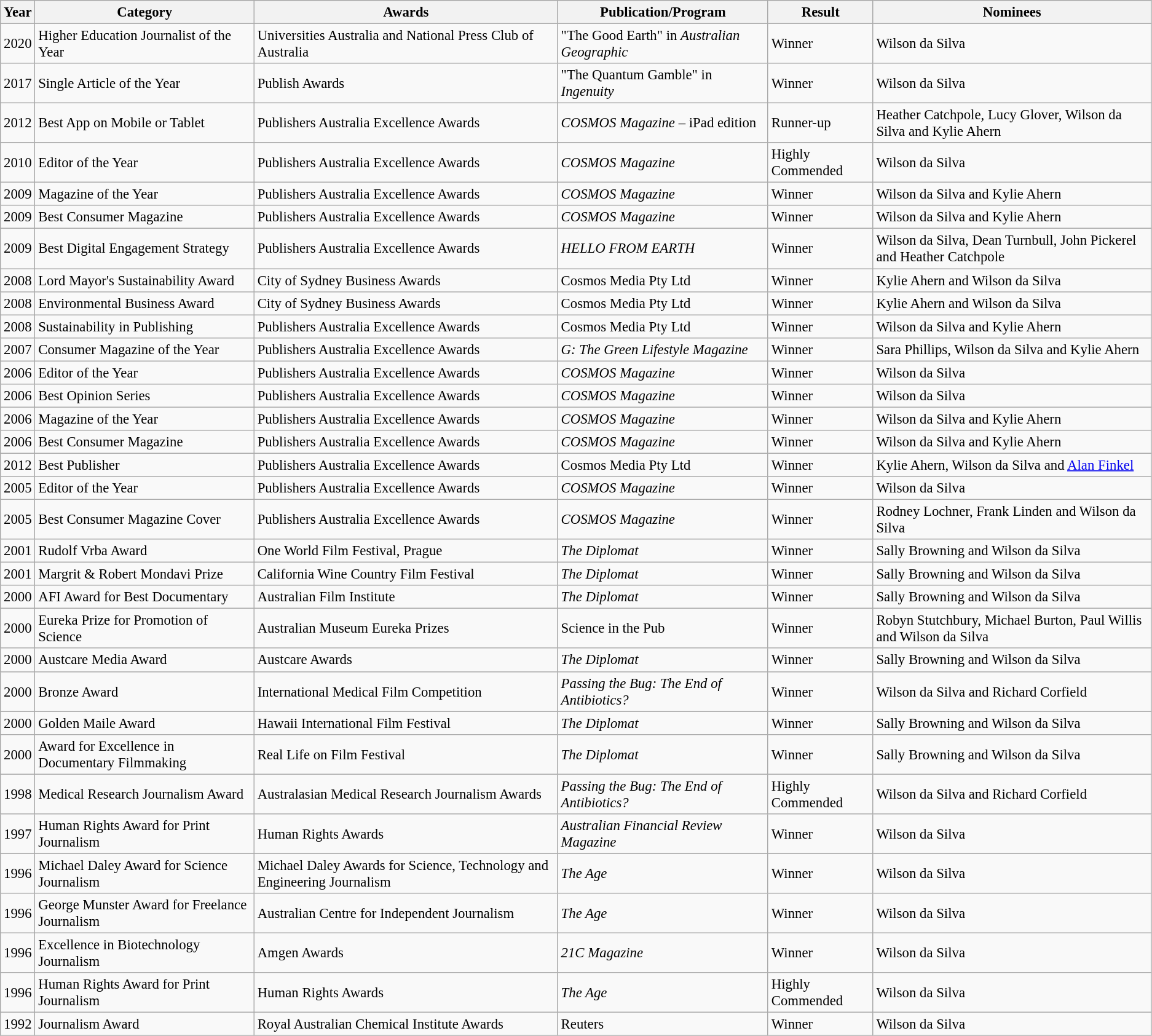<table class="wikitable" style="font-size: 95%;">
<tr>
<th>Year</th>
<th>Category</th>
<th>Awards</th>
<th>Publication/Program</th>
<th>Result</th>
<th>Nominees</th>
</tr>
<tr>
<td rowspan="1" align="center">2020</td>
<td>Higher Education Journalist of the Year</td>
<td>Universities Australia  and National Press Club of Australia</td>
<td>"The Good Earth" in <em>Australian Geographic</em></td>
<td>Winner</td>
<td>Wilson da Silva</td>
</tr>
<tr>
<td rowspan="1" align="center">2017</td>
<td>Single Article of the Year</td>
<td>Publish Awards</td>
<td>"The Quantum Gamble" in <em>Ingenuity</em></td>
<td>Winner</td>
<td>Wilson da Silva</td>
</tr>
<tr>
<td rowspan="1" align="center">2012</td>
<td>Best App on Mobile or Tablet</td>
<td>Publishers Australia Excellence Awards</td>
<td><em>COSMOS Magazine</em> – iPad edition</td>
<td>Runner-up</td>
<td>Heather Catchpole, Lucy Glover, Wilson da Silva and Kylie Ahern</td>
</tr>
<tr>
<td rowspan="1" align="center">2010</td>
<td>Editor of the Year</td>
<td>Publishers Australia Excellence Awards</td>
<td><em>COSMOS Magazine</em></td>
<td>Highly Commended</td>
<td>Wilson da Silva</td>
</tr>
<tr>
<td rowspan="1" align="center">2009</td>
<td>Magazine of the Year</td>
<td>Publishers Australia Excellence Awards</td>
<td><em>COSMOS Magazine</em></td>
<td>Winner</td>
<td>Wilson da Silva and Kylie Ahern</td>
</tr>
<tr>
<td rowspan="1" align="center">2009</td>
<td>Best Consumer Magazine</td>
<td>Publishers Australia Excellence Awards</td>
<td><em>COSMOS Magazine</em></td>
<td>Winner</td>
<td>Wilson da Silva and Kylie Ahern</td>
</tr>
<tr>
<td rowspan="1" align="center">2009</td>
<td>Best Digital Engagement Strategy</td>
<td>Publishers Australia Excellence Awards</td>
<td><em>HELLO FROM EARTH</em></td>
<td>Winner</td>
<td>Wilson da Silva, Dean Turnbull, John Pickerel and Heather Catchpole</td>
</tr>
<tr>
<td rowspan="1" align="center">2008</td>
<td>Lord Mayor's Sustainability Award</td>
<td>City of Sydney Business Awards</td>
<td>Cosmos Media Pty Ltd</td>
<td>Winner</td>
<td>Kylie Ahern and Wilson da Silva</td>
</tr>
<tr>
<td rowspan="1" align="center">2008</td>
<td>Environmental Business Award</td>
<td>City of Sydney Business Awards</td>
<td>Cosmos Media Pty Ltd</td>
<td>Winner</td>
<td>Kylie Ahern and Wilson da Silva</td>
</tr>
<tr>
<td rowspan="1" align="center">2008</td>
<td>Sustainability in Publishing</td>
<td>Publishers Australia Excellence Awards</td>
<td>Cosmos Media Pty Ltd</td>
<td>Winner</td>
<td>Wilson da Silva and Kylie Ahern</td>
</tr>
<tr>
<td rowspan="1" align="center">2007</td>
<td>Consumer Magazine of the Year</td>
<td>Publishers Australia Excellence Awards</td>
<td><em>G: The Green Lifestyle Magazine</em></td>
<td>Winner</td>
<td>Sara Phillips, Wilson da Silva and Kylie Ahern</td>
</tr>
<tr>
<td rowspan="1" align="center">2006</td>
<td>Editor of the Year</td>
<td>Publishers Australia Excellence Awards</td>
<td><em>COSMOS Magazine</em></td>
<td>Winner</td>
<td>Wilson da Silva</td>
</tr>
<tr>
<td rowspan="1" align="center">2006</td>
<td>Best Opinion Series</td>
<td>Publishers Australia Excellence Awards</td>
<td><em>COSMOS Magazine</em></td>
<td>Winner</td>
<td>Wilson da Silva</td>
</tr>
<tr>
<td rowspan="1" align="center">2006</td>
<td>Magazine of the Year</td>
<td>Publishers Australia Excellence Awards</td>
<td><em>COSMOS Magazine</em></td>
<td>Winner</td>
<td>Wilson da Silva and Kylie Ahern</td>
</tr>
<tr>
<td rowspan="1" align="center">2006</td>
<td>Best Consumer Magazine</td>
<td>Publishers Australia Excellence Awards</td>
<td><em>COSMOS Magazine</em></td>
<td>Winner</td>
<td>Wilson da Silva and Kylie Ahern</td>
</tr>
<tr>
<td rowspan="1" align="center">2012</td>
<td>Best Publisher</td>
<td>Publishers Australia Excellence Awards</td>
<td>Cosmos Media Pty Ltd</td>
<td>Winner</td>
<td>Kylie Ahern, Wilson da Silva and <a href='#'>Alan Finkel</a></td>
</tr>
<tr>
<td rowspan="1" align="center">2005</td>
<td>Editor of the Year</td>
<td>Publishers Australia Excellence Awards</td>
<td><em>COSMOS Magazine</em></td>
<td>Winner</td>
<td>Wilson da Silva</td>
</tr>
<tr>
<td rowspan="1" align="center">2005</td>
<td>Best Consumer Magazine Cover</td>
<td>Publishers Australia Excellence Awards</td>
<td><em>COSMOS Magazine</em></td>
<td>Winner</td>
<td>Rodney Lochner, Frank Linden and Wilson da Silva</td>
</tr>
<tr>
<td rowspan="1" align="center">2001</td>
<td>Rudolf Vrba Award</td>
<td>One World Film Festival, Prague</td>
<td><em>The Diplomat</em></td>
<td>Winner</td>
<td>Sally Browning and Wilson da Silva</td>
</tr>
<tr>
<td rowspan="1" align="center">2001</td>
<td>Margrit & Robert Mondavi Prize</td>
<td>California Wine Country Film Festival</td>
<td><em>The Diplomat</em></td>
<td>Winner</td>
<td>Sally Browning and Wilson da Silva</td>
</tr>
<tr>
<td rowspan="1" align="center">2000</td>
<td>AFI Award for Best Documentary</td>
<td>Australian Film Institute</td>
<td><em>The Diplomat</em></td>
<td>Winner</td>
<td>Sally Browning and Wilson da Silva</td>
</tr>
<tr>
<td rowspan="1" align="center">2000</td>
<td>Eureka Prize for Promotion of Science</td>
<td>Australian Museum Eureka Prizes</td>
<td>Science in the Pub</td>
<td>Winner</td>
<td>Robyn Stutchbury, Michael Burton, Paul Willis and Wilson da Silva</td>
</tr>
<tr>
<td rowspan="1" align="center">2000</td>
<td>Austcare Media Award</td>
<td>Austcare Awards</td>
<td><em>The Diplomat</em></td>
<td>Winner</td>
<td>Sally Browning and Wilson da Silva</td>
</tr>
<tr>
<td rowspan="1" align="center">2000</td>
<td>Bronze Award</td>
<td>International Medical Film Competition</td>
<td><em>Passing the Bug: The End of Antibiotics?</em></td>
<td>Winner</td>
<td>Wilson da Silva and Richard Corfield</td>
</tr>
<tr>
<td rowspan="1" align="center">2000</td>
<td>Golden Maile Award</td>
<td>Hawaii International Film Festival</td>
<td><em>The Diplomat</em></td>
<td>Winner</td>
<td>Sally Browning and Wilson da Silva</td>
</tr>
<tr>
<td rowspan="1" align="center">2000</td>
<td>Award for Excellence in Documentary Filmmaking</td>
<td>Real Life on Film Festival</td>
<td><em>The Diplomat</em></td>
<td>Winner</td>
<td>Sally Browning and Wilson da Silva</td>
</tr>
<tr>
<td rowspan="1" align="center">1998</td>
<td>Medical Research Journalism Award</td>
<td>Australasian Medical Research Journalism Awards</td>
<td><em>Passing the Bug: The End of Antibiotics?</em></td>
<td>Highly Commended</td>
<td>Wilson da Silva and Richard Corfield</td>
</tr>
<tr>
<td rowspan="1" align="center">1997</td>
<td>Human Rights Award for Print Journalism</td>
<td>Human Rights Awards</td>
<td><em>Australian Financial Review Magazine</em></td>
<td>Winner</td>
<td>Wilson da Silva</td>
</tr>
<tr>
<td rowspan="1" align="center">1996</td>
<td>Michael Daley Award for Science Journalism</td>
<td>Michael Daley Awards for Science, Technology and Engineering Journalism</td>
<td><em>The Age</em></td>
<td>Winner</td>
<td>Wilson da Silva</td>
</tr>
<tr>
<td rowspan="1" align="center">1996</td>
<td>George Munster Award for Freelance Journalism</td>
<td>Australian Centre for Independent Journalism</td>
<td><em>The Age</em></td>
<td>Winner</td>
<td>Wilson da Silva</td>
</tr>
<tr>
<td rowspan="1" align="center">1996</td>
<td>Excellence in Biotechnology Journalism</td>
<td>Amgen Awards</td>
<td><em>21C Magazine</em></td>
<td>Winner</td>
<td>Wilson da Silva</td>
</tr>
<tr>
<td rowspan="1" align="center">1996</td>
<td>Human Rights Award for Print Journalism</td>
<td>Human Rights Awards</td>
<td><em>The Age</em></td>
<td>Highly Commended</td>
<td>Wilson da Silva</td>
</tr>
<tr>
<td rowspan="1" align="center">1992</td>
<td>Journalism Award</td>
<td>Royal Australian Chemical Institute Awards</td>
<td>Reuters</td>
<td>Winner</td>
<td>Wilson da Silva</td>
</tr>
</table>
